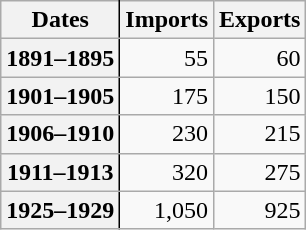<table class="wikitable">
<tr style="border-bottom:1px solid black;">
<th style="border-right:1px solid black;">Dates</th>
<th>Imports</th>
<th>Exports</th>
</tr>
<tr align="right">
<th style="border-right:1px solid black;">1891–1895</th>
<td>55</td>
<td>60</td>
</tr>
<tr align="right">
<th style="border-right:1px solid black;">1901–1905</th>
<td>175</td>
<td>150</td>
</tr>
<tr align="right">
<th style="border-right:1px solid black;">1906–1910</th>
<td>230</td>
<td>215</td>
</tr>
<tr align="right">
<th style="border-right:1px solid black;">1911–1913</th>
<td>320</td>
<td>275</td>
</tr>
<tr align="right">
<th style="border-right:1px solid black;">1925–1929</th>
<td>1,050</td>
<td>925</td>
</tr>
</table>
